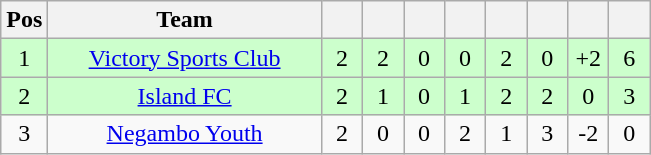<table class="wikitable" style="text-align: center;">
<tr>
<th width="20">Pos</th>
<th width="175">Team</th>
<th width="20"></th>
<th width="20"></th>
<th width="20"></th>
<th width="20"></th>
<th width="20"></th>
<th width="20"></th>
<th width="20"></th>
<th width="20"></th>
</tr>
<tr style="background:#ccffcc">
<td>1</td>
<td><a href='#'>Victory Sports Club</a></td>
<td>2</td>
<td>2</td>
<td>0</td>
<td>0</td>
<td>2</td>
<td>0</td>
<td>+2</td>
<td>6</td>
</tr>
<tr style="background:#ccffcc">
<td>2</td>
<td><a href='#'>Island FC</a></td>
<td>2</td>
<td>1</td>
<td>0</td>
<td>1</td>
<td>2</td>
<td>2</td>
<td>0</td>
<td>3</td>
</tr>
<tr>
<td>3</td>
<td><a href='#'>Negambo Youth</a></td>
<td>2</td>
<td>0</td>
<td>0</td>
<td>2</td>
<td>1</td>
<td>3</td>
<td>-2</td>
<td>0</td>
</tr>
</table>
